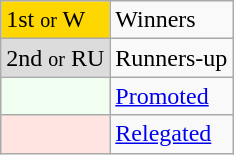<table class="wikitable" text-align:center">
<tr>
<td bgcolor=gold>1st <small>or</small> W</td>
<td>Winners</td>
</tr>
<tr>
<td bgcolor=#DCDCDC>2nd <small>or</small> RU</td>
<td>Runners-up</td>
</tr>
<tr>
<td bgcolor=#F0FFF0></td>
<td><a href='#'>Promoted</a></td>
</tr>
<tr>
<td bgcolor=#FFE4E1></td>
<td><a href='#'>Relegated</a></td>
</tr>
</table>
